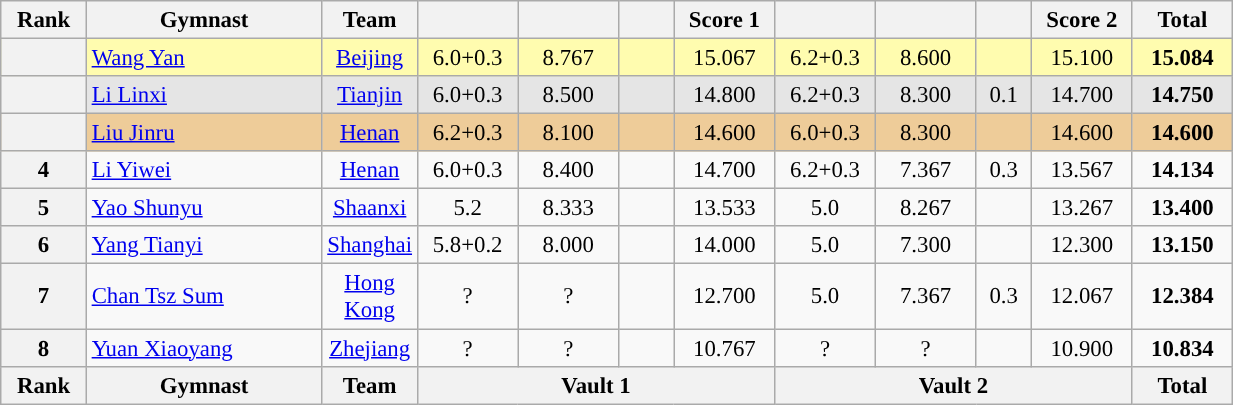<table class="wikitable sortable" style="text-align:center; font-size:95%">
<tr>
<th scope="col" style="width:50px;">Rank</th>
<th scope="col" style="width:150px;">Gymnast</th>
<th scope="col" style="width:50px;">Team</th>
<th scope="col" style="width:60px"></th>
<th scope="col" style="width:60px;"></th>
<th scope="col" style="width:30px;"></th>
<th scope="col" style="width:60px;">Score 1</th>
<th scope="col" style="width:60px"></th>
<th scope="col" style="width:60px;"></th>
<th scope="col" style="width:30px;"></th>
<th scope="col" style="width:60px;">Score 2</th>
<th scope="col" style="width:60px">Total</th>
</tr>
<tr style="background:#fffcaf;">
<th scope=row style="text-align:center"></th>
<td style="text-align:left;"><a href='#'>Wang Yan</a></td>
<td><a href='#'>Beijing</a></td>
<td>6.0+0.3</td>
<td>8.767</td>
<td></td>
<td>15.067</td>
<td>6.2+0.3</td>
<td>8.600</td>
<td></td>
<td>15.100</td>
<td><strong>15.084</strong></td>
</tr>
<tr style="background:#e5e5e5;">
<th scope=row style="text-align:center"></th>
<td style="text-align:left;"><a href='#'>Li Linxi</a></td>
<td><a href='#'>Tianjin</a></td>
<td>6.0+0.3</td>
<td>8.500</td>
<td></td>
<td>14.800</td>
<td>6.2+0.3</td>
<td>8.300</td>
<td>0.1</td>
<td>14.700</td>
<td><strong>14.750</strong></td>
</tr>
<tr style="background:#ec9;">
<th scope=row style="text-align:center"></th>
<td style="text-align:left;"><a href='#'>Liu Jinru</a></td>
<td><a href='#'>Henan</a></td>
<td>6.2+0.3</td>
<td>8.100</td>
<td></td>
<td>14.600</td>
<td>6.0+0.3</td>
<td>8.300</td>
<td></td>
<td>14.600</td>
<td><strong>14.600</strong></td>
</tr>
<tr>
<th scope=row style="text-align:center">4</th>
<td style="text-align:left;"><a href='#'>Li Yiwei</a></td>
<td><a href='#'>Henan</a></td>
<td>6.0+0.3</td>
<td>8.400</td>
<td></td>
<td>14.700</td>
<td>6.2+0.3</td>
<td>7.367</td>
<td>0.3</td>
<td>13.567</td>
<td><strong>14.134</strong></td>
</tr>
<tr>
<th scope=row style="text-align:center">5</th>
<td style="text-align:left;"><a href='#'>Yao Shunyu</a></td>
<td><a href='#'>Shaanxi</a></td>
<td>5.2</td>
<td>8.333</td>
<td></td>
<td>13.533</td>
<td>5.0</td>
<td>8.267</td>
<td></td>
<td>13.267</td>
<td><strong>13.400</strong></td>
</tr>
<tr>
<th scope=row style="text-align:center">6</th>
<td style="text-align:left;"><a href='#'>Yang Tianyi</a></td>
<td><a href='#'>Shanghai</a></td>
<td>5.8+0.2</td>
<td>8.000</td>
<td></td>
<td>14.000</td>
<td>5.0</td>
<td>7.300</td>
<td></td>
<td>12.300</td>
<td><strong>13.150</strong></td>
</tr>
<tr>
<th scope=row style="text-align:center">7</th>
<td style="text-align:left;"><a href='#'>Chan Tsz Sum</a></td>
<td><a href='#'>Hong Kong</a></td>
<td>?</td>
<td>?</td>
<td></td>
<td>12.700</td>
<td>5.0</td>
<td>7.367</td>
<td>0.3</td>
<td>12.067</td>
<td><strong>12.384</strong></td>
</tr>
<tr>
<th scope=row style="text-align:center">8</th>
<td style="text-align:left;"><a href='#'>Yuan Xiaoyang</a></td>
<td><a href='#'>Zhejiang</a></td>
<td>?</td>
<td>?</td>
<td></td>
<td>10.767</td>
<td>?</td>
<td>?</td>
<td></td>
<td>10.900</td>
<td><strong>10.834</strong></td>
</tr>
<tr class="sortbottom">
<th scope=col>Rank</th>
<th scope="col" style="width:150px;">Gymnast</th>
<th scope="col" style="width:50px;">Team</th>
<th scope=col colspan="4">Vault 1</th>
<th scope=col colspan="4">Vault 2</th>
<th scope=col>Total</th>
</tr>
</table>
